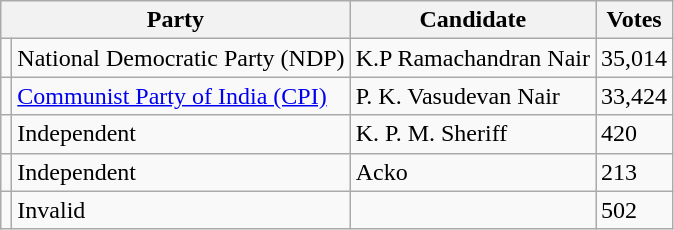<table class="wikitable">
<tr>
<th colspan="2">Party</th>
<th>Candidate</th>
<th>Votes</th>
</tr>
<tr>
<td></td>
<td>National Democratic Party (NDP)</td>
<td>K.P Ramachandran Nair</td>
<td>35,014</td>
</tr>
<tr>
<td></td>
<td><a href='#'>Communist Party of India (CPI)</a></td>
<td>P. K. Vasudevan Nair</td>
<td>33,424</td>
</tr>
<tr>
<td></td>
<td>Independent</td>
<td>K. P. M. Sheriff</td>
<td>420</td>
</tr>
<tr>
<td></td>
<td>Independent</td>
<td>Acko</td>
<td>213</td>
</tr>
<tr>
<td></td>
<td>Invalid</td>
<td></td>
<td>502</td>
</tr>
</table>
